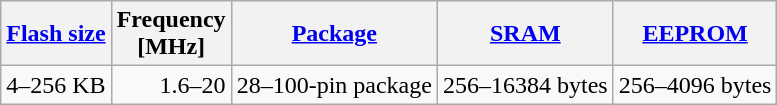<table class="wikitable">
<tr>
<th><a href='#'>Flash size</a></th>
<th>Frequency<br>[MHz]</th>
<th><a href='#'>Package</a></th>
<th><a href='#'>SRAM</a></th>
<th><a href='#'>EEPROM</a></th>
</tr>
<tr align="right">
<td>4–256 KB</td>
<td>1.6–20</td>
<td>28–100-pin package</td>
<td>256–16384 bytes</td>
<td>256–4096 bytes</td>
</tr>
</table>
